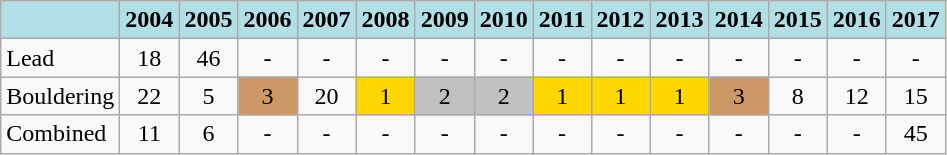<table class="wikitable" style="text-align: center">
<tr>
<th style="background: #b0e0e6"></th>
<th style="background: #b0e0e6">2004</th>
<th style="background: #b0e0e6">2005</th>
<th style="background: #b0e0e6">2006</th>
<th style="background: #b0e0e6">2007</th>
<th style="background: #b0e0e6">2008</th>
<th style="background: #b0e0e6">2009</th>
<th style="background: #b0e0e6">2010</th>
<th style="background: #b0e0e6">2011</th>
<th style="background: #b0e0e6">2012</th>
<th style="background: #b0e0e6">2013</th>
<th style="background: #b0e0e6">2014</th>
<th style="background: #b0e0e6">2015</th>
<th style="background: #b0e0e6">2016</th>
<th style="background: #b0e0e6">2017</th>
</tr>
<tr>
<td align="left">Lead</td>
<td>18</td>
<td>46</td>
<td>-</td>
<td>-</td>
<td>-</td>
<td>-</td>
<td>-</td>
<td>-</td>
<td>-</td>
<td>-</td>
<td>-</td>
<td>-</td>
<td>-</td>
<td>-</td>
</tr>
<tr>
<td align="left">Bouldering</td>
<td>22</td>
<td>5</td>
<td style="background: #cc9966">3</td>
<td>20</td>
<td style="background: gold">1</td>
<td style="background: silver">2</td>
<td style="background: silver">2</td>
<td style="background: gold">1</td>
<td style="background: gold">1</td>
<td style="background: gold">1</td>
<td style="background: #cc9966">3</td>
<td>8</td>
<td>12</td>
<td>15</td>
</tr>
<tr>
<td align="left">Combined</td>
<td>11</td>
<td>6</td>
<td>-</td>
<td>-</td>
<td>-</td>
<td>-</td>
<td>-</td>
<td>-</td>
<td>-</td>
<td>-</td>
<td>-</td>
<td>-</td>
<td>-</td>
<td>45</td>
</tr>
</table>
